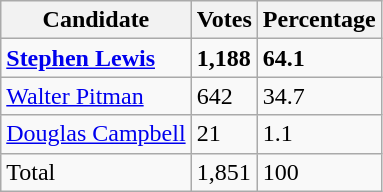<table class="wikitable">
<tr>
<th>Candidate</th>
<th>Votes</th>
<th>Percentage</th>
</tr>
<tr>
<td><strong><a href='#'>Stephen Lewis</a></strong></td>
<td><strong>1,188</strong></td>
<td><strong>64.1</strong></td>
</tr>
<tr>
<td><a href='#'>Walter Pitman</a></td>
<td>642</td>
<td>34.7</td>
</tr>
<tr>
<td><a href='#'>Douglas Campbell</a></td>
<td>21</td>
<td>1.1</td>
</tr>
<tr>
<td>Total</td>
<td>1,851</td>
<td>100</td>
</tr>
</table>
